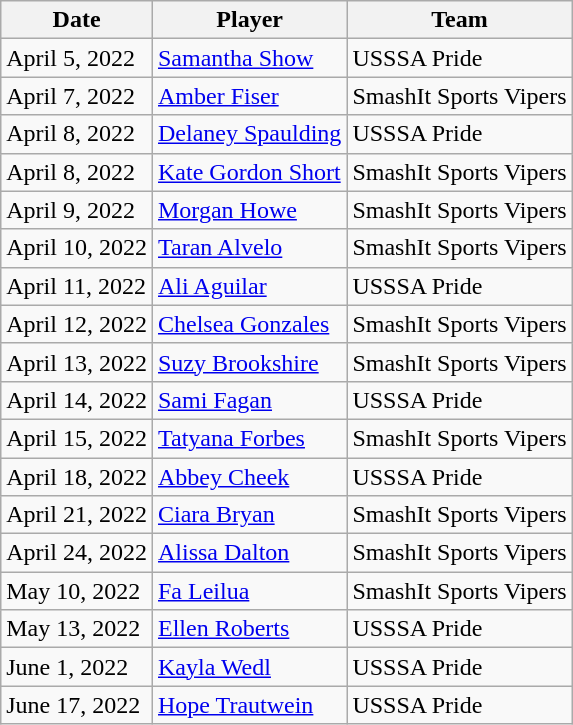<table class="wikitable sortable">
<tr>
<th>Date</th>
<th>Player</th>
<th>Team</th>
</tr>
<tr>
<td>April 5, 2022</td>
<td><a href='#'>Samantha Show</a></td>
<td>USSSA Pride</td>
</tr>
<tr>
<td>April 7, 2022</td>
<td><a href='#'>Amber Fiser</a></td>
<td>SmashIt Sports Vipers</td>
</tr>
<tr>
<td>April 8, 2022</td>
<td><a href='#'>Delaney Spaulding</a></td>
<td>USSSA Pride</td>
</tr>
<tr>
<td>April 8, 2022</td>
<td><a href='#'>Kate Gordon Short</a></td>
<td>SmashIt Sports Vipers</td>
</tr>
<tr>
<td>April 9, 2022</td>
<td><a href='#'>Morgan Howe</a></td>
<td>SmashIt Sports Vipers</td>
</tr>
<tr>
<td>April 10, 2022</td>
<td><a href='#'>Taran Alvelo</a></td>
<td>SmashIt Sports Vipers</td>
</tr>
<tr>
<td>April 11, 2022</td>
<td><a href='#'>Ali Aguilar</a></td>
<td>USSSA Pride</td>
</tr>
<tr>
<td>April 12, 2022</td>
<td><a href='#'>Chelsea Gonzales</a></td>
<td>SmashIt Sports Vipers</td>
</tr>
<tr>
<td>April 13, 2022</td>
<td><a href='#'>Suzy Brookshire</a></td>
<td>SmashIt Sports Vipers</td>
</tr>
<tr>
<td>April 14, 2022</td>
<td><a href='#'>Sami Fagan</a></td>
<td>USSSA Pride</td>
</tr>
<tr>
<td>April 15, 2022</td>
<td><a href='#'>Tatyana Forbes</a></td>
<td>SmashIt Sports Vipers</td>
</tr>
<tr>
<td>April 18, 2022</td>
<td><a href='#'>Abbey Cheek</a></td>
<td>USSSA Pride</td>
</tr>
<tr>
<td>April 21, 2022</td>
<td><a href='#'>Ciara Bryan</a></td>
<td>SmashIt Sports Vipers</td>
</tr>
<tr>
<td>April 24, 2022</td>
<td><a href='#'>Alissa Dalton</a></td>
<td>SmashIt Sports Vipers</td>
</tr>
<tr>
<td>May 10, 2022</td>
<td><a href='#'>Fa Leilua</a></td>
<td>SmashIt Sports Vipers</td>
</tr>
<tr>
<td>May 13, 2022</td>
<td><a href='#'>Ellen Roberts</a></td>
<td>USSSA Pride</td>
</tr>
<tr>
<td>June 1, 2022</td>
<td><a href='#'>Kayla Wedl</a></td>
<td>USSSA Pride</td>
</tr>
<tr>
<td>June 17, 2022</td>
<td><a href='#'>Hope Trautwein</a></td>
<td>USSSA Pride</td>
</tr>
</table>
